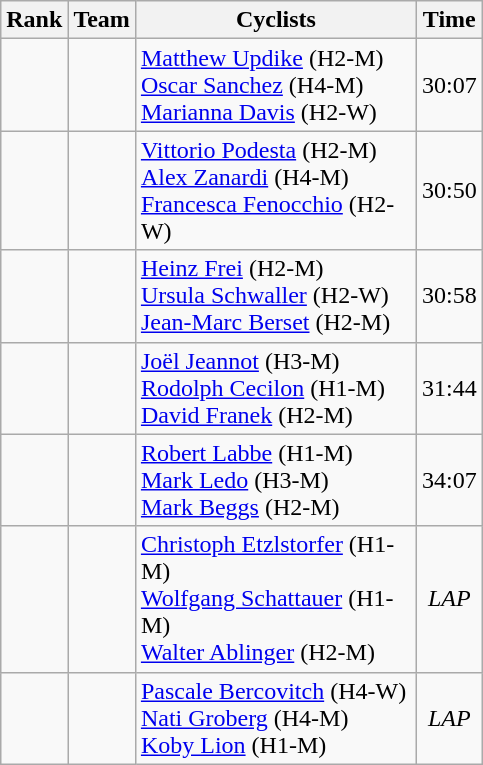<table class="wikitable sortable">
<tr>
<th width=20>Rank</th>
<th>Team</th>
<th class="unsortable" width=180>Cyclists</th>
<th>Time</th>
</tr>
<tr>
<td align="center"></td>
<td></td>
<td><a href='#'>Matthew Updike</a> (H2-M)<br><a href='#'>Oscar Sanchez</a> (H4-M)<br><a href='#'>Marianna Davis</a> (H2-W)</td>
<td align="center">30:07</td>
</tr>
<tr>
<td align="center"></td>
<td></td>
<td><a href='#'>Vittorio Podesta</a> (H2-M)<br><a href='#'>Alex Zanardi</a> (H4-M)<br><a href='#'>Francesca Fenocchio</a> (H2-W)</td>
<td align="center">30:50</td>
</tr>
<tr>
<td align="center"></td>
<td></td>
<td><a href='#'>Heinz Frei</a> (H2-M)<br><a href='#'>Ursula Schwaller</a> (H2-W)<br><a href='#'>Jean-Marc Berset</a> (H2-M)</td>
<td align="center">30:58</td>
</tr>
<tr>
<td align="center"></td>
<td></td>
<td><a href='#'>Joël Jeannot</a> (H3-M)<br><a href='#'>Rodolph Cecilon</a> (H1-M)<br><a href='#'>David Franek</a> (H2-M)</td>
<td align="center">31:44</td>
</tr>
<tr>
<td align="center"></td>
<td></td>
<td><a href='#'>Robert Labbe</a> (H1-M)<br><a href='#'>Mark Ledo</a> (H3-M)<br><a href='#'>Mark Beggs</a> (H2-M)</td>
<td align="center">34:07</td>
</tr>
<tr>
<td align="center"></td>
<td></td>
<td><a href='#'>Christoph Etzlstorfer</a> (H1-M)<br><a href='#'>Wolfgang Schattauer</a> (H1-M)<br><a href='#'>Walter Ablinger</a> (H2-M)</td>
<td align="center"><em>LAP</em></td>
</tr>
<tr>
<td align="center"></td>
<td></td>
<td><a href='#'>Pascale Bercovitch</a> (H4-W)<br><a href='#'>Nati Groberg</a> (H4-M)<br><a href='#'>Koby Lion</a> (H1-M)</td>
<td align="center"><em>LAP</em></td>
</tr>
</table>
